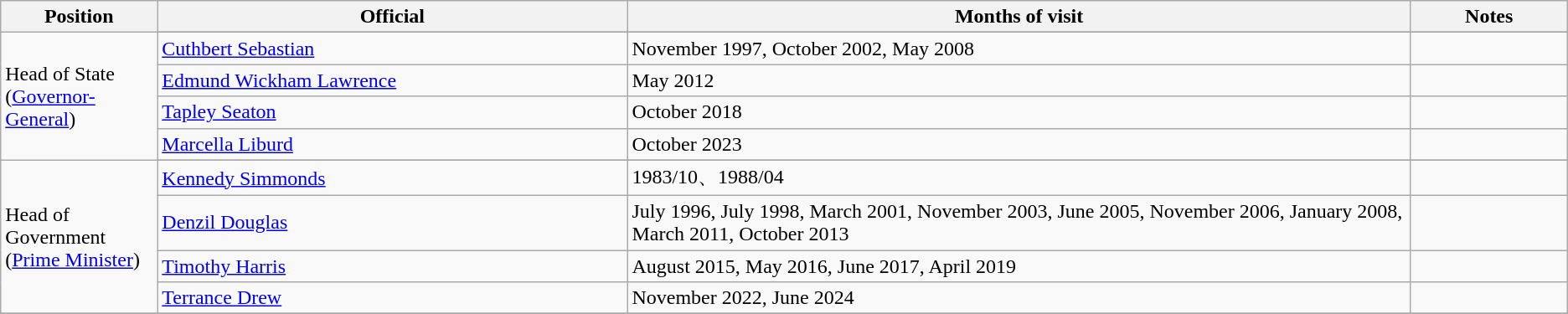<table class="wikitable">
<tr>
<th width=10%>Position</th>
<th width=30%>Official</th>
<th width=50%>Months of visit</th>
<th width=10%  colspan="2">Notes</th>
</tr>
<tr>
<td rowspan=5>Head of State<br>(<a href='#'>Governor-General</a>)</td>
</tr>
<tr>
<td><a href='#'>Cuthbert Sebastian</a></td>
<td>November 1997, October 2002, May 2008</td>
<td></td>
</tr>
<tr>
<td><a href='#'>Edmund Wickham Lawrence</a></td>
<td>May 2012</td>
<td></td>
</tr>
<tr>
<td><a href='#'>Tapley Seaton</a></td>
<td>October 2018</td>
<td></td>
</tr>
<tr>
<td><a href='#'>Marcella Liburd</a></td>
<td>October 2023</td>
<td></td>
</tr>
<tr>
<td rowspan=5>Head of Government<br>(<a href='#'>Prime Minister</a>)</td>
</tr>
<tr>
<td><a href='#'>Kennedy Simmonds</a></td>
<td>1983/10、1988/04</td>
<td></td>
</tr>
<tr>
<td><a href='#'>Denzil Douglas</a></td>
<td>July 1996, July 1998, March 2001, November 2003, June 2005, November 2006, January 2008, March 2011, October 2013</td>
<td></td>
</tr>
<tr>
<td><a href='#'>Timothy Harris</a></td>
<td>August 2015, May 2016, June 2017, April 2019</td>
<td></td>
</tr>
<tr>
<td><a href='#'>Terrance Drew</a></td>
<td>November 2022, June 2024</td>
<td></td>
</tr>
<tr>
</tr>
</table>
